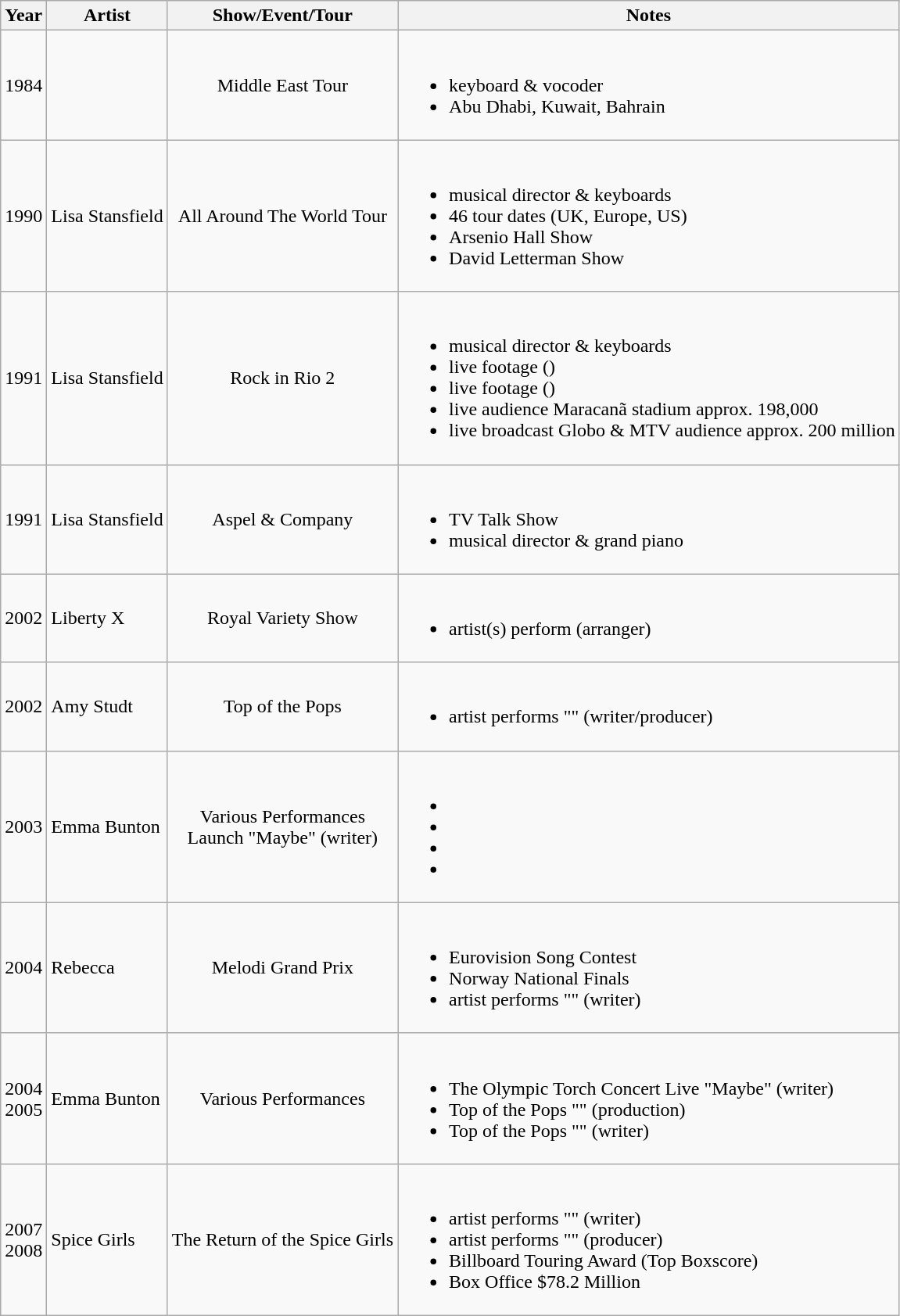<table class="wikitable sortable">
<tr>
<th>Year</th>
<th>Artist</th>
<th>Show/Event/Tour</th>
<th>Notes</th>
</tr>
<tr>
<td align="center">1984</td>
<td></td>
<td align="center">Middle East Tour</td>
<td><br><ul><li>keyboard & vocoder</li><li>Abu Dhabi, Kuwait, Bahrain</li></ul></td>
</tr>
<tr>
<td align="center">1990</td>
<td>Lisa Stansfield</td>
<td align="center">All Around The World Tour</td>
<td><br><ul><li>musical director & keyboards</li><li>46 tour dates (UK, Europe, US)</li><li>Arsenio Hall Show</li><li>David Letterman Show</li></ul></td>
</tr>
<tr>
<td align="center">1991</td>
<td>Lisa Stansfield</td>
<td align="center">Rock in Rio 2</td>
<td><br><ul><li>musical director & keyboards</li><li>live footage ()</li><li>live footage ()</li><li>live audience Maracanã stadium approx. 198,000</li><li>live broadcast Globo & MTV audience approx. 200 million</li></ul></td>
</tr>
<tr>
<td align="center">1991</td>
<td>Lisa Stansfield</td>
<td align="center">Aspel & Company</td>
<td><br><ul><li>TV Talk Show</li><li>musical director & grand piano</li></ul></td>
</tr>
<tr>
<td align="center">2002</td>
<td>Liberty X</td>
<td align="center">Royal Variety Show</td>
<td><br><ul><li>artist(s) perform  (arranger)</li></ul></td>
</tr>
<tr>
<td align="center">2002</td>
<td>Amy Studt</td>
<td align="center">Top of the Pops</td>
<td><br><ul><li>artist performs "" (writer/producer)</li></ul></td>
</tr>
<tr>
<td align="center">2003</td>
<td>Emma Bunton</td>
<td align="center">Various Performances<br>Launch "Maybe" (writer)</td>
<td><br><ul><li></li><li></li><li></li><li></li></ul></td>
</tr>
<tr>
<td align="center">2004</td>
<td>Rebecca</td>
<td align="center">Melodi Grand Prix</td>
<td><br><ul><li>Eurovision Song Contest</li><li>Norway National Finals</li><li>artist performs "" (writer)</li></ul></td>
</tr>
<tr>
<td align="center">2004<br>2005</td>
<td>Emma Bunton</td>
<td align="center">Various Performances</td>
<td><br><ul><li>The Olympic Torch Concert Live "Maybe" (writer)</li><li>Top of the Pops "" (production)</li><li>Top of the Pops "" (writer)</li></ul></td>
</tr>
<tr>
<td align="center">2007<br>2008</td>
<td>Spice Girls</td>
<td align="center">The Return of the Spice Girls</td>
<td><br><ul><li>artist performs "" (writer)</li><li>artist performs "" (producer)</li><li>Billboard Touring Award (Top Boxscore)</li><li>Box Office $78.2 Million</li></ul></td>
</tr>
</table>
